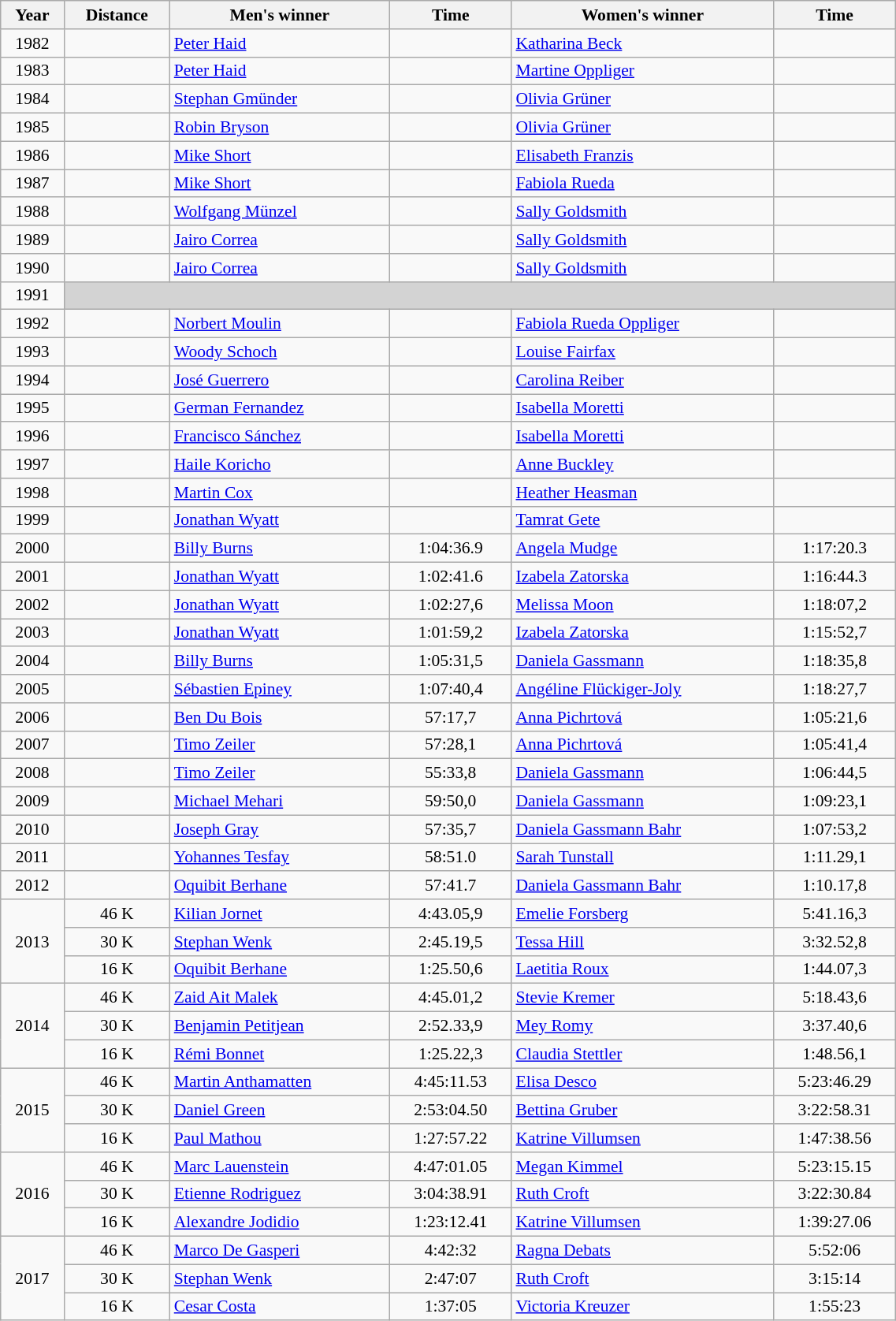<table class="wikitable" width=60% style="font-size:90%; text-align:center;">
<tr>
<th>Year</th>
<th>Distance</th>
<th>Men's winner</th>
<th>Time</th>
<th>Women's winner</th>
<th>Time</th>
</tr>
<tr>
<td>1982</td>
<td></td>
<td align=left> <a href='#'>Peter Haid</a></td>
<td></td>
<td align=left> <a href='#'>Katharina Beck</a></td>
<td></td>
</tr>
<tr>
<td>1983</td>
<td></td>
<td align=left> <a href='#'>Peter Haid</a></td>
<td></td>
<td align=left> <a href='#'>Martine Oppliger</a></td>
<td></td>
</tr>
<tr>
<td>1984</td>
<td></td>
<td align=left> <a href='#'>Stephan Gmünder</a></td>
<td></td>
<td align=left> <a href='#'>Olivia Grüner</a></td>
<td></td>
</tr>
<tr>
<td>1985</td>
<td></td>
<td align=left> <a href='#'>Robin Bryson</a></td>
<td></td>
<td align=left> <a href='#'>Olivia Grüner</a></td>
<td></td>
</tr>
<tr>
<td>1986</td>
<td></td>
<td align=left> <a href='#'>Mike Short</a></td>
<td></td>
<td align=left> <a href='#'>Elisabeth Franzis</a></td>
<td></td>
</tr>
<tr>
<td>1987</td>
<td></td>
<td align=left> <a href='#'>Mike Short</a></td>
<td></td>
<td align=left> <a href='#'>Fabiola Rueda</a></td>
<td></td>
</tr>
<tr>
<td>1988</td>
<td></td>
<td align=left> <a href='#'>Wolfgang Münzel</a></td>
<td></td>
<td align=left> <a href='#'>Sally Goldsmith</a></td>
<td></td>
</tr>
<tr>
<td>1989</td>
<td></td>
<td align=left> <a href='#'>Jairo Correa</a></td>
<td></td>
<td align=left> <a href='#'>Sally Goldsmith</a></td>
<td></td>
</tr>
<tr>
<td>1990</td>
<td></td>
<td align=left> <a href='#'>Jairo Correa</a></td>
<td></td>
<td align=left> <a href='#'>Sally Goldsmith</a></td>
<td></td>
</tr>
<tr>
<td>1991</td>
<td bgcolor=lightgrey colspan=5></td>
</tr>
<tr>
<td>1992</td>
<td></td>
<td align=left> <a href='#'>Norbert Moulin</a></td>
<td></td>
<td align=left> <a href='#'>Fabiola Rueda Oppliger</a></td>
<td></td>
</tr>
<tr>
<td>1993</td>
<td></td>
<td align=left> <a href='#'>Woody Schoch</a></td>
<td></td>
<td align=left> <a href='#'>Louise Fairfax</a></td>
<td></td>
</tr>
<tr>
<td>1994</td>
<td></td>
<td align=left> <a href='#'>José Guerrero</a></td>
<td></td>
<td align=left> <a href='#'>Carolina Reiber</a></td>
<td></td>
</tr>
<tr>
<td>1995</td>
<td></td>
<td align=left> <a href='#'>German Fernandez</a></td>
<td></td>
<td align=left> <a href='#'>Isabella Moretti</a></td>
<td></td>
</tr>
<tr>
<td>1996</td>
<td></td>
<td align=left> <a href='#'>Francisco Sánchez</a></td>
<td></td>
<td align=left> <a href='#'>Isabella Moretti</a></td>
<td></td>
</tr>
<tr>
<td>1997</td>
<td></td>
<td align=left> <a href='#'>Haile Koricho</a></td>
<td></td>
<td align=left> <a href='#'>Anne Buckley</a></td>
<td></td>
</tr>
<tr>
<td>1998</td>
<td></td>
<td align=left> <a href='#'>Martin Cox</a></td>
<td></td>
<td align=left> <a href='#'>Heather Heasman</a></td>
<td></td>
</tr>
<tr>
<td>1999</td>
<td></td>
<td align=left> <a href='#'>Jonathan Wyatt</a></td>
<td></td>
<td align=left> <a href='#'>Tamrat Gete</a></td>
<td></td>
</tr>
<tr>
<td>2000</td>
<td></td>
<td align=left> <a href='#'>Billy Burns</a></td>
<td>1:04:36.9</td>
<td align=left> <a href='#'>Angela Mudge</a></td>
<td>1:17:20.3</td>
</tr>
<tr>
<td>2001</td>
<td></td>
<td align=left> <a href='#'>Jonathan Wyatt</a></td>
<td>1:02:41.6</td>
<td align=left> <a href='#'>Izabela Zatorska</a></td>
<td>1:16:44.3</td>
</tr>
<tr>
<td>2002</td>
<td></td>
<td align=left> <a href='#'>Jonathan Wyatt</a></td>
<td>1:02:27,6</td>
<td align=left> <a href='#'>Melissa Moon</a></td>
<td>1:18:07,2</td>
</tr>
<tr>
<td>2003</td>
<td></td>
<td align=left> <a href='#'>Jonathan Wyatt</a></td>
<td>1:01:59,2</td>
<td align=left> <a href='#'>Izabela Zatorska</a></td>
<td>1:15:52,7</td>
</tr>
<tr>
<td>2004</td>
<td></td>
<td align=left> <a href='#'>Billy Burns</a></td>
<td>1:05:31,5</td>
<td align=left> <a href='#'>Daniela Gassmann</a></td>
<td>1:18:35,8</td>
</tr>
<tr>
<td>2005</td>
<td></td>
<td align=left> <a href='#'>Sébastien Epiney</a></td>
<td>1:07:40,4</td>
<td align=left> <a href='#'>Angéline Flückiger-Joly</a></td>
<td>1:18:27,7</td>
</tr>
<tr>
<td>2006</td>
<td></td>
<td align=left> <a href='#'>Ben Du Bois</a></td>
<td>57:17,7</td>
<td align=left> <a href='#'>Anna Pichrtová</a></td>
<td>1:05:21,6</td>
</tr>
<tr>
<td>2007</td>
<td></td>
<td align=left> <a href='#'>Timo Zeiler</a></td>
<td>57:28,1</td>
<td align=left> <a href='#'>Anna Pichrtová</a></td>
<td>1:05:41,4</td>
</tr>
<tr>
<td>2008</td>
<td></td>
<td align=left> <a href='#'>Timo Zeiler</a></td>
<td>55:33,8</td>
<td align=left> <a href='#'>Daniela Gassmann</a></td>
<td>1:06:44,5</td>
</tr>
<tr>
<td>2009</td>
<td></td>
<td align=left> <a href='#'>Michael Mehari</a></td>
<td>59:50,0</td>
<td align=left> <a href='#'>Daniela Gassmann</a></td>
<td>1:09:23,1</td>
</tr>
<tr>
<td>2010</td>
<td></td>
<td align=left> <a href='#'>Joseph Gray</a></td>
<td>57:35,7</td>
<td align=left> <a href='#'>Daniela Gassmann Bahr</a></td>
<td>1:07:53,2</td>
</tr>
<tr>
<td>2011</td>
<td></td>
<td align=left> <a href='#'>Yohannes Tesfay</a></td>
<td>58:51.0</td>
<td align=left> <a href='#'>Sarah Tunstall</a></td>
<td>1:11.29,1</td>
</tr>
<tr>
<td>2012</td>
<td></td>
<td align=left> <a href='#'>Oquibit Berhane</a></td>
<td>57:41.7</td>
<td align=left> <a href='#'>Daniela Gassmann Bahr</a></td>
<td>1:10.17,8</td>
</tr>
<tr>
<td rowspan=3>2013</td>
<td>46 K</td>
<td align=left> <a href='#'>Kilian Jornet</a></td>
<td>4:43.05,9</td>
<td align=left> <a href='#'>Emelie Forsberg</a></td>
<td>5:41.16,3</td>
</tr>
<tr>
<td>30 K</td>
<td align=left> <a href='#'>Stephan Wenk</a></td>
<td>2:45.19,5</td>
<td align=left> <a href='#'>Tessa Hill</a></td>
<td>3:32.52,8</td>
</tr>
<tr>
<td>16 K</td>
<td align=left> <a href='#'>Oquibit Berhane</a></td>
<td>1:25.50,6</td>
<td align=left> <a href='#'>Laetitia Roux</a></td>
<td>1:44.07,3</td>
</tr>
<tr>
<td rowspan=3>2014</td>
<td>46 K</td>
<td align=left> <a href='#'>Zaid Ait Malek</a></td>
<td>4:45.01,2</td>
<td align=left> <a href='#'>Stevie Kremer</a></td>
<td>5:18.43,6</td>
</tr>
<tr>
<td>30 K</td>
<td align=left> <a href='#'>Benjamin Petitjean</a></td>
<td>2:52.33,9</td>
<td align=left> <a href='#'>Mey Romy</a></td>
<td>3:37.40,6</td>
</tr>
<tr>
<td>16 K</td>
<td align=left> <a href='#'>Rémi Bonnet</a></td>
<td>1:25.22,3</td>
<td align=left> <a href='#'>Claudia Stettler</a></td>
<td>1:48.56,1</td>
</tr>
<tr>
<td rowspan=3>2015</td>
<td>46 K</td>
<td align=left> <a href='#'>Martin Anthamatten</a></td>
<td>4:45:11.53</td>
<td align=left> <a href='#'>Elisa Desco</a></td>
<td>5:23:46.29</td>
</tr>
<tr>
<td>30 K</td>
<td align=left> <a href='#'>Daniel Green</a></td>
<td>2:53:04.50</td>
<td align=left> <a href='#'>Bettina Gruber</a></td>
<td>3:22:58.31</td>
</tr>
<tr>
<td>16 K</td>
<td align=left> <a href='#'>Paul Mathou</a></td>
<td>1:27:57.22</td>
<td align=left> <a href='#'>Katrine Villumsen</a></td>
<td>1:47:38.56</td>
</tr>
<tr>
<td rowspan=3>2016</td>
<td>46 K</td>
<td align=left> <a href='#'>Marc Lauenstein</a></td>
<td>4:47:01.05</td>
<td align=left> <a href='#'>Megan Kimmel</a></td>
<td>5:23:15.15</td>
</tr>
<tr>
<td>30 K</td>
<td align=left> <a href='#'>Etienne Rodriguez</a></td>
<td>3:04:38.91</td>
<td align=left> <a href='#'>Ruth Croft</a></td>
<td>3:22:30.84</td>
</tr>
<tr>
<td>16 K</td>
<td align=left> <a href='#'>Alexandre Jodidio</a></td>
<td>1:23:12.41</td>
<td align=left> <a href='#'>Katrine Villumsen</a></td>
<td>1:39:27.06</td>
</tr>
<tr>
<td rowspan=3>2017</td>
<td>46 K</td>
<td align=left> <a href='#'>Marco De Gasperi</a></td>
<td>4:42:32</td>
<td align=left> <a href='#'>Ragna Debats</a></td>
<td>5:52:06</td>
</tr>
<tr>
<td>30 K</td>
<td align=left> <a href='#'>Stephan Wenk</a></td>
<td>2:47:07</td>
<td align=left> <a href='#'>Ruth Croft</a></td>
<td>3:15:14</td>
</tr>
<tr>
<td>16 K</td>
<td align=left> <a href='#'>Cesar Costa</a></td>
<td>1:37:05</td>
<td align=left> <a href='#'>Victoria Kreuzer</a></td>
<td>1:55:23</td>
</tr>
</table>
